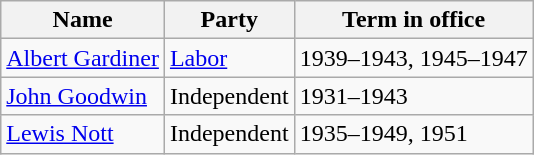<table class="wikitable sortable">
<tr>
<th><strong>Name</strong></th>
<th><strong>Party</strong></th>
<th><strong>Term in office</strong></th>
</tr>
<tr>
<td><a href='#'>Albert Gardiner</a></td>
<td><a href='#'>Labor</a></td>
<td>1939–1943, 1945–1947</td>
</tr>
<tr>
<td><a href='#'>John Goodwin</a></td>
<td>Independent</td>
<td>1931–1943</td>
</tr>
<tr>
<td><a href='#'>Lewis Nott</a></td>
<td>Independent</td>
<td>1935–1949, 1951</td>
</tr>
</table>
